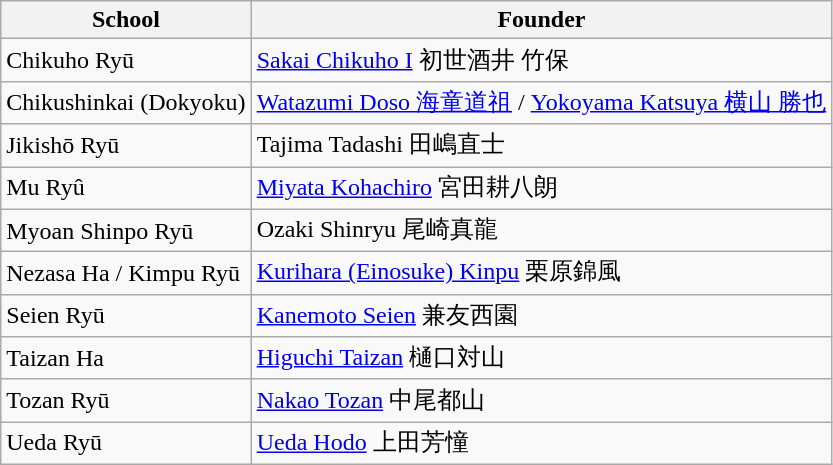<table class="wikitable">
<tr>
<th>School</th>
<th>Founder</th>
</tr>
<tr>
<td>Chikuho Ryū</td>
<td><a href='#'>Sakai Chikuho I</a> 初世酒井 竹保</td>
</tr>
<tr>
<td>Chikushinkai (Dokyoku)</td>
<td><a href='#'>Watazumi Doso 海童道祖</a>  / <a href='#'>Yokoyama Katsuya 横山 勝也</a></td>
</tr>
<tr>
<td>Jikishō Ryū</td>
<td>Tajima Tadashi 田嶋直士</td>
</tr>
<tr>
<td>Mu Ryû</td>
<td><a href='#'>Miyata Kohachiro</a> 宮田耕八朗</td>
</tr>
<tr>
<td>Myoan Shinpo Ryū</td>
<td>Ozaki Shinryu 尾崎真龍</td>
</tr>
<tr>
<td>Nezasa Ha / Kimpu Ryū</td>
<td><a href='#'>Kurihara (Einosuke) Kinpu</a> 栗原錦風</td>
</tr>
<tr>
<td>Seien Ryū</td>
<td><a href='#'>Kanemoto Seien</a> 兼友西園</td>
</tr>
<tr>
<td>Taizan Ha</td>
<td><a href='#'>Higuchi Taizan</a> 樋口対山</td>
</tr>
<tr>
<td>Tozan Ryū</td>
<td><a href='#'>Nakao Tozan</a> 中尾都山</td>
</tr>
<tr>
<td>Ueda Ryū</td>
<td><a href='#'>Ueda Hodo</a> 上田芳憧</td>
</tr>
</table>
